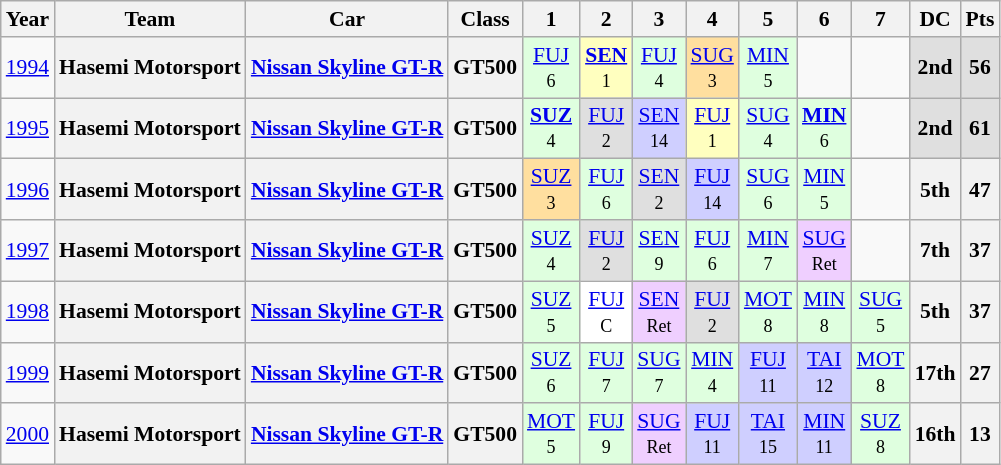<table class="wikitable" style="text-align:center; font-size:90%">
<tr>
<th>Year</th>
<th>Team</th>
<th>Car</th>
<th>Class</th>
<th>1</th>
<th>2</th>
<th>3</th>
<th>4</th>
<th>5</th>
<th>6</th>
<th>7</th>
<th>DC</th>
<th>Pts</th>
</tr>
<tr>
<td><a href='#'>1994</a></td>
<th>Hasemi Motorsport</th>
<th><a href='#'>Nissan Skyline GT-R</a></th>
<th>GT500</th>
<td style="background:#DFFFDF;"><a href='#'>FUJ</a><br><small>6</small></td>
<td style="background:#FFFFBF;"><a href='#'><strong>SEN</strong></a><br><small>1</small></td>
<td style="background:#DFFFDF;"><a href='#'>FUJ</a><br><small>4</small></td>
<td style="background:#FFDF9F;"><a href='#'>SUG</a><br><small>3</small></td>
<td style="background:#DFFFDF;"><a href='#'>MIN</a><br><small>5</small></td>
<td></td>
<td></td>
<th style="background:#DFDFDF;">2nd</th>
<th style="background:#DFDFDF;">56</th>
</tr>
<tr>
<td><a href='#'>1995</a></td>
<th>Hasemi Motorsport</th>
<th><a href='#'>Nissan Skyline GT-R</a></th>
<th>GT500</th>
<td style="background:#DFFFDF;"><a href='#'><strong>SUZ</strong></a><br><small>4</small></td>
<td style="background:#DFDFDF;"><a href='#'>FUJ</a><br><small>2</small></td>
<td style="background:#CFCFFF;"><a href='#'>SEN</a><br><small>14</small></td>
<td style="background:#FFFFBF;"><a href='#'>FUJ</a><br><small>1</small></td>
<td style="background:#DFFFDF;"><a href='#'>SUG</a><br><small>4</small></td>
<td style="background:#DFFFDF;"><a href='#'><strong>MIN</strong></a><br><small>6</small></td>
<td></td>
<th style="background:#DFDFDF;">2nd</th>
<th style="background:#DFDFDF;">61</th>
</tr>
<tr>
<td><a href='#'>1996</a></td>
<th>Hasemi Motorsport</th>
<th><a href='#'>Nissan Skyline GT-R</a></th>
<th>GT500</th>
<td style="background:#FFDF9F;"><a href='#'>SUZ</a><br><small>3</small></td>
<td style="background:#DFFFDF;"><a href='#'>FUJ</a><br><small>6</small></td>
<td style="background:#DFDFDF;"><a href='#'>SEN</a><br><small>2</small></td>
<td style="background:#CFCFFF;"><a href='#'>FUJ</a><br><small>14</small></td>
<td style="background:#DFFFDF;"><a href='#'>SUG</a><br><small>6</small></td>
<td style="background:#DFFFDF;"><a href='#'>MIN</a><br><small>5</small></td>
<td></td>
<th>5th</th>
<th>47</th>
</tr>
<tr>
<td><a href='#'>1997</a></td>
<th>Hasemi Motorsport</th>
<th><a href='#'>Nissan Skyline GT-R</a></th>
<th>GT500</th>
<td style="background:#DFFFDF;"><a href='#'>SUZ</a><br><small>4</small></td>
<td style="background:#DFDFDF;"><a href='#'>FUJ</a><br><small>2</small></td>
<td style="background:#DFFFDF;"><a href='#'>SEN</a><br><small>9</small></td>
<td style="background:#DFFFDF;"><a href='#'>FUJ</a><br><small>6</small></td>
<td style="background:#DFFFDF;"><a href='#'>MIN</a><br><small>7</small></td>
<td style="background:#EFCFFF;"><a href='#'>SUG</a><br><small>Ret</small></td>
<td></td>
<th>7th</th>
<th>37</th>
</tr>
<tr>
<td><a href='#'>1998</a></td>
<th>Hasemi Motorsport</th>
<th><a href='#'>Nissan Skyline GT-R</a></th>
<th>GT500</th>
<td style="background:#DFFFDF;"><a href='#'>SUZ</a><br><small>5</small></td>
<td style="background:#FFFFFF;"><a href='#'>FUJ</a><br><small>C</small></td>
<td style="background:#EFCFFF;"><a href='#'>SEN</a><br><small>Ret</small></td>
<td style="background:#DFDFDF;"><a href='#'>FUJ</a><br><small>2</small></td>
<td style="background:#DFFFDF;"><a href='#'>MOT</a><br><small>8</small></td>
<td style="background:#DFFFDF;"><a href='#'>MIN</a><br><small>8</small></td>
<td style="background:#DFFFDF;"><a href='#'>SUG</a><br><small>5</small></td>
<th>5th</th>
<th>37</th>
</tr>
<tr>
<td><a href='#'>1999</a></td>
<th>Hasemi Motorsport</th>
<th><a href='#'>Nissan Skyline GT-R</a></th>
<th>GT500</th>
<td style="background:#DFFFDF;"><a href='#'>SUZ</a><br><small>6</small></td>
<td style="background:#DFFFDF;"><a href='#'>FUJ</a><br><small>7</small></td>
<td style="background:#DFFFDF;"><a href='#'>SUG</a><br><small>7</small></td>
<td style="background:#DFFFDF;"><a href='#'>MIN</a><br><small>4</small></td>
<td style="background:#CFCFFF;"><a href='#'>FUJ</a><br><small>11</small></td>
<td style="background:#CFCFFF;"><a href='#'>TAI</a><br><small>12</small></td>
<td style="background:#DFFFDF;"><a href='#'>MOT</a><br><small>8</small></td>
<th>17th</th>
<th>27</th>
</tr>
<tr>
<td><a href='#'>2000</a></td>
<th>Hasemi Motorsport</th>
<th><a href='#'>Nissan Skyline GT-R</a></th>
<th>GT500</th>
<td style="background:#DFFFDF;"><a href='#'>MOT</a><br><small>5</small></td>
<td style="background:#DFFFDF;"><a href='#'>FUJ</a><br><small>9</small></td>
<td style="background:#EFCFFF;"><a href='#'>SUG</a><br><small>Ret</small></td>
<td style="background:#CFCFFF;"><a href='#'>FUJ</a><br><small>11</small></td>
<td style="background:#CFCFFF;"><a href='#'>TAI</a><br><small>15</small></td>
<td style="background:#CFCFFF;"><a href='#'>MIN</a><br><small>11</small></td>
<td style="background:#DFFFDF;"><a href='#'>SUZ</a><br><small>8</small></td>
<th>16th</th>
<th>13</th>
</tr>
</table>
